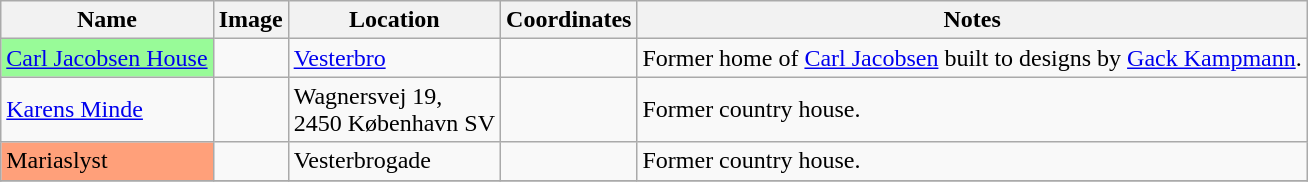<table class="wikitable sortable">
<tr>
<th>Name</th>
<th class=unsortable>Image</th>
<th>Location</th>
<th>Coordinates</th>
<th class=unsortable>Notes</th>
</tr>
<tr>
<td bgcolor=98fb98><a href='#'>Carl Jacobsen House</a></td>
<td></td>
<td><a href='#'>Vesterbro</a></td>
<td></td>
<td>Former home of <a href='#'>Carl Jacobsen</a> built to designs by <a href='#'>Gack Kampmann</a>.</td>
</tr>
<tr>
<td><a href='#'>Karens Minde</a></td>
<td></td>
<td>Wagnersvej 19,<br> 2450 København SV</td>
<td></td>
<td>Former country house.</td>
</tr>
<tr>
<td bgcolor=ffa07a>Mariaslyst</td>
<td></td>
<td>Vesterbrogade</td>
<td></td>
<td>Former country house.</td>
</tr>
<tr>
</tr>
</table>
